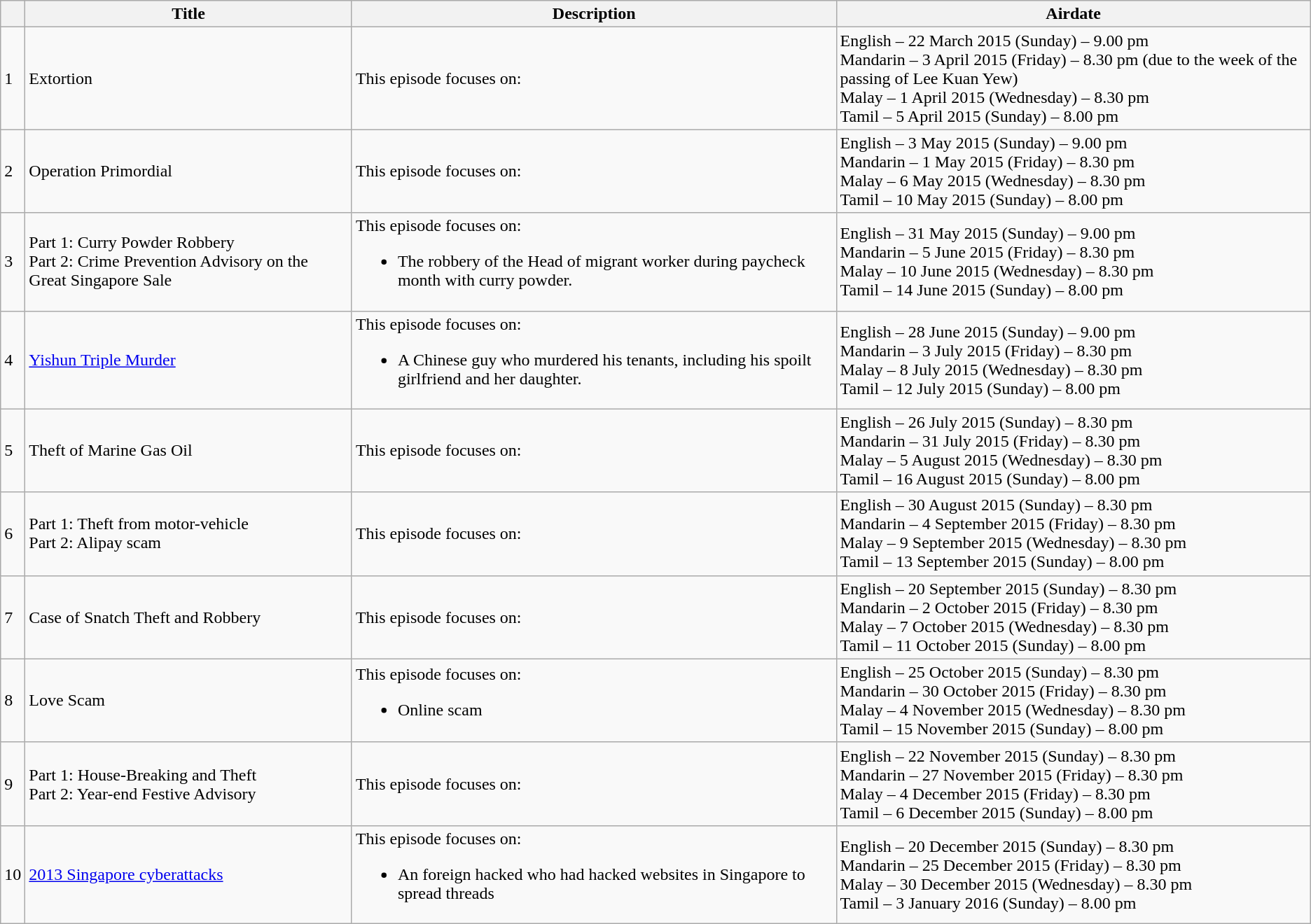<table class="wikitable">
<tr>
<th></th>
<th>Title</th>
<th>Description</th>
<th>Airdate</th>
</tr>
<tr To be confirmed>
<td>1</td>
<td>Extortion</td>
<td>This episode focuses on:</td>
<td>English – 22 March 2015 (Sunday) – 9.00 pm<br>Mandarin – 3 April 2015 (Friday) – 8.30 pm (due to the week of the passing of Lee Kuan Yew) <br>Malay – 1 April 2015 (Wednesday) – 8.30 pm <br>Tamil – 5 April 2015 (Sunday) – 8.00 pm</td>
</tr>
<tr>
<td>2</td>
<td>Operation Primordial</td>
<td>This episode focuses on:</td>
<td>English – 3 May 2015 (Sunday) – 9.00 pm<br>Mandarin – 1 May 2015 (Friday) – 8.30 pm <br>Malay – 6 May 2015 (Wednesday) – 8.30 pm <br>Tamil – 10 May 2015 (Sunday) – 8.00 pm</td>
</tr>
<tr>
<td>3</td>
<td>Part 1: Curry Powder Robbery <br>Part 2: Crime Prevention Advisory on the Great Singapore Sale</td>
<td>This episode focuses on:<br><ul><li>The robbery of the Head of migrant worker during paycheck month with curry powder.</li></ul></td>
<td>English – 31 May 2015 (Sunday) – 9.00 pm<br>Mandarin – 5 June 2015 (Friday) – 8.30 pm <br>Malay – 10 June 2015 (Wednesday) – 8.30 pm <br>Tamil – 14 June 2015 (Sunday) – 8.00 pm</td>
</tr>
<tr>
<td>4</td>
<td><a href='#'>Yishun Triple Murder</a></td>
<td>This episode focuses on:<br><ul><li>A Chinese guy who murdered his tenants, including his spoilt girlfriend and her daughter.</li></ul></td>
<td>English – 28 June 2015 (Sunday) – 9.00 pm<br>Mandarin – 3 July 2015 (Friday) – 8.30 pm <br>Malay – 8 July 2015 (Wednesday) – 8.30 pm <br>Tamil – 12 July 2015 (Sunday) – 8.00 pm</td>
</tr>
<tr>
<td>5</td>
<td>Theft of Marine Gas Oil</td>
<td>This episode focuses on:</td>
<td>English – 26 July 2015 (Sunday) – 8.30 pm<br>Mandarin – 31 July 2015 (Friday) – 8.30 pm <br>Malay – 5 August 2015 (Wednesday) – 8.30 pm <br>Tamil – 16 August 2015 (Sunday) – 8.00 pm</td>
</tr>
<tr>
<td>6</td>
<td>Part 1: Theft from motor-vehicle<br>Part 2: Alipay scam</td>
<td>This episode focuses on:</td>
<td>English – 30 August 2015 (Sunday) – 8.30 pm<br>Mandarin – 4 September 2015 (Friday) – 8.30 pm <br>Malay – 9 September 2015 (Wednesday) – 8.30 pm <br>Tamil – 13 September 2015 (Sunday) – 8.00 pm</td>
</tr>
<tr>
<td>7</td>
<td>Case of Snatch Theft and Robbery</td>
<td>This episode focuses on:</td>
<td>English – 20 September 2015 (Sunday) – 8.30 pm<br>Mandarin – 2 October 2015 (Friday) – 8.30 pm <br>Malay – 7 October 2015 (Wednesday) – 8.30 pm <br>Tamil – 11 October 2015 (Sunday) – 8.00 pm</td>
</tr>
<tr>
<td>8</td>
<td>Love Scam</td>
<td>This episode focuses on:<br><ul><li>Online scam</li></ul></td>
<td>English – 25 October 2015 (Sunday) – 8.30 pm<br>Mandarin – 30 October 2015 (Friday) – 8.30 pm <br>Malay – 4 November 2015 (Wednesday) – 8.30 pm <br>Tamil – 15 November 2015 (Sunday) – 8.00 pm</td>
</tr>
<tr>
<td>9</td>
<td>Part 1: House-Breaking and Theft<br>Part 2: Year-end Festive Advisory</td>
<td>This episode focuses on:</td>
<td>English – 22 November 2015 (Sunday) – 8.30 pm<br>Mandarin – 27 November 2015 (Friday) – 8.30 pm <br>Malay – 4 December 2015 (Friday) – 8.30 pm <br>Tamil – 6 December 2015 (Sunday) – 8.00 pm</td>
</tr>
<tr>
<td>10</td>
<td><a href='#'>2013 Singapore cyberattacks</a></td>
<td>This episode focuses on:<br><ul><li>An foreign hacked who had hacked websites in Singapore to spread threads</li></ul></td>
<td>English – 20 December 2015 (Sunday) – 8.30 pm<br>Mandarin – 25 December 2015 (Friday) – 8.30 pm <br>Malay – 30 December 2015 (Wednesday) – 8.30 pm <br>Tamil – 3 January 2016 (Sunday) – 8.00 pm</td>
</tr>
</table>
